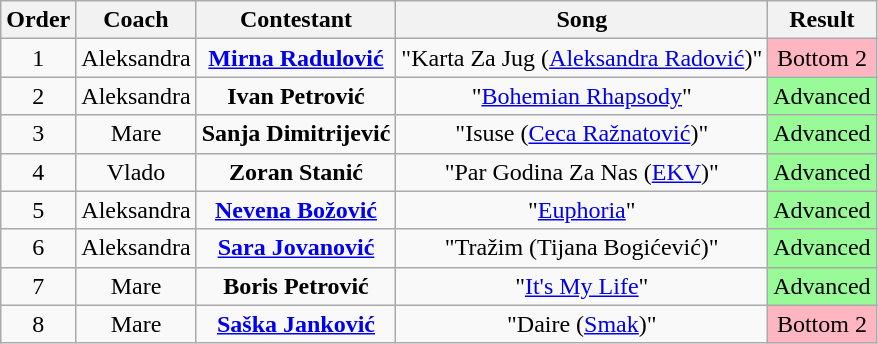<table class="wikitable sortable" style="text-align: center; width: auto;">
<tr>
<th>Order</th>
<th>Coach</th>
<th>Contestant</th>
<th>Song</th>
<th>Result</th>
</tr>
<tr>
<td>1</td>
<td>Aleksandra</td>
<td><strong><a href='#'>Mirna Radulović</a></strong></td>
<td>"Karta Za Jug (<a href='#'>Aleksandra Radović</a>)"</td>
<td style="background:lightpink;">Bottom 2</td>
</tr>
<tr>
<td>2</td>
<td>Aleksandra</td>
<td><strong>Ivan Petrović</strong></td>
<td>"<a href='#'>Bohemian Rhapsody</a>"</td>
<td style="background:palegreen;">Advanced</td>
</tr>
<tr>
<td>3</td>
<td>Mare</td>
<td><strong>Sanja Dimitrijević</strong></td>
<td>"Isuse (<a href='#'>Ceca Ražnatović</a>)"</td>
<td style="background:palegreen;">Advanced</td>
</tr>
<tr>
<td>4</td>
<td>Vlado</td>
<td><strong>Zoran Stanić</strong></td>
<td>"Par Godina Za Nas (<a href='#'>EKV</a>)"</td>
<td style="background:palegreen;">Advanced</td>
</tr>
<tr>
<td>5</td>
<td>Aleksandra</td>
<td><strong><a href='#'>Nevena Božović</a></strong></td>
<td>"<a href='#'>Euphoria</a>"</td>
<td style="background:palegreen;">Advanced</td>
</tr>
<tr>
<td>6</td>
<td>Aleksandra</td>
<td><strong><a href='#'>Sara Jovanović</a></strong></td>
<td>"Tražim (Tijana Bogićević)"</td>
<td style="background:palegreen;">Advanced</td>
</tr>
<tr>
<td>7</td>
<td>Mare</td>
<td><strong>Boris Petrović</strong></td>
<td>"<a href='#'>It's My Life</a>"</td>
<td style="background:palegreen;">Advanced</td>
</tr>
<tr>
<td>8</td>
<td>Mare</td>
<td><strong><a href='#'>Saška Janković</a></strong></td>
<td>"Daire (<a href='#'>Smak</a>)"</td>
<td style="background:lightpink;">Bottom 2</td>
</tr>
</table>
